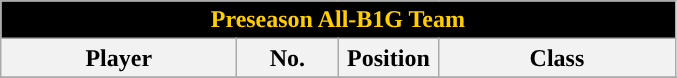<table class="wikitable" style="text-align:center">
<tr>
<td colspan="5" style= "background: #000000; color:#FFCD00"><strong>Preseason All-B1G Team</strong></td>
</tr>
<tr>
<th style="width:150px; ">Player</th>
<th style="width:60px; ">No.</th>
<th style="width:60px; ">Position</th>
<th style="width:150px; ">Class</th>
</tr>
<tr>
</tr>
<tr>
</tr>
</table>
